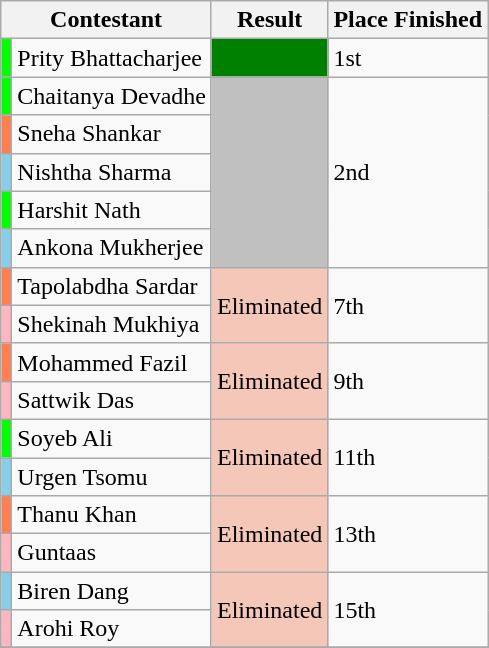<table class="wikitable sortable mw-collapsible">
<tr>
<th colspan="2" rowspan="1">Contestant</th>
<th>Result</th>
<th>Place Finished</th>
</tr>
<tr>
<th style="background:#00FF00;"></th>
<td>Prity Bhattacharjee</td>
<td style="background:green;; text-align:center;"></td>
<td>1st</td>
</tr>
<tr>
<th style="background:#00FF00;"></th>
<td>Chaitanya Devadhe</td>
<td rowspan="5" style="background:silver;; text-align:center;"><br></td>
<td rowspan="5">2nd</td>
</tr>
<tr>
<th style="background:#FF7F50;"></th>
<td>Sneha Shankar</td>
</tr>
<tr>
<th style="background:#87CEEB;"></th>
<td>Nishtha Sharma</td>
</tr>
<tr>
<th style="background:#00FF00;"></th>
<td>Harshit Nath</td>
</tr>
<tr>
<th style="background:#87CEEB;"></th>
<td>Ankona Mukherjee</td>
</tr>
<tr>
<th style="background:#FF7F50;"></th>
<td>Tapolabdha Sardar</td>
<td rowspan="2" style="background:#f4c7b8;; text-align:center;">Eliminated<br></td>
<td rowspan="2">7th</td>
</tr>
<tr>
<th style="background:#FFB6C1;"></th>
<td>Shekinah Mukhiya</td>
</tr>
<tr>
<th style="background:#FF7F50;"></th>
<td>Mohammed Fazil</td>
<td rowspan="2" style="background:#f4c7b8;; text-align:center;">Eliminated<br></td>
<td rowspan="2">9th</td>
</tr>
<tr>
<th style="background:#FFB6C1;"></th>
<td>Sattwik Das</td>
</tr>
<tr>
<th style="background:#00FF00;"></th>
<td>Soyeb Ali</td>
<td rowspan="2" style="background:#f4c7b8;; text-align:center;">Eliminated<br></td>
<td rowspan="2">11th</td>
</tr>
<tr>
<th style="background: #87CEEB;"></th>
<td>Urgen Tsomu</td>
</tr>
<tr>
<th style="background:#FF7F50;"></th>
<td>Thanu Khan</td>
<td rowspan="2" style="background:#f4c7b8;; text-align:center;">Eliminated<br></td>
<td rowspan="2">13th</td>
</tr>
<tr>
<th style="background:#FFB6C1;"></th>
<td>Guntaas</td>
</tr>
<tr>
<th style="background:#87CEEB;"></th>
<td>Biren Dang</td>
<td rowspan="2" style="background:#f4c7b8;; text-align:center;">Eliminated<br></td>
<td rowspan="2">15th</td>
</tr>
<tr>
<th style="background:#FFB6C1;"></th>
<td>Arohi Roy</td>
</tr>
<tr>
</tr>
</table>
